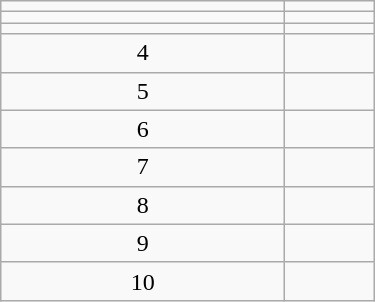<table class="wikitable" width="250px">
<tr>
<td align=center></td>
<td></td>
</tr>
<tr>
<td align=center></td>
<td></td>
</tr>
<tr>
<td align=center></td>
<td></td>
</tr>
<tr>
<td align=center>4</td>
<td></td>
</tr>
<tr>
<td align=center>5</td>
<td></td>
</tr>
<tr>
<td align=center>6</td>
<td></td>
</tr>
<tr>
<td align=center>7</td>
<td></td>
</tr>
<tr>
<td align=center>8</td>
<td></td>
</tr>
<tr>
<td align=center>9</td>
<td></td>
</tr>
<tr>
<td align=center>10</td>
<td></td>
</tr>
</table>
